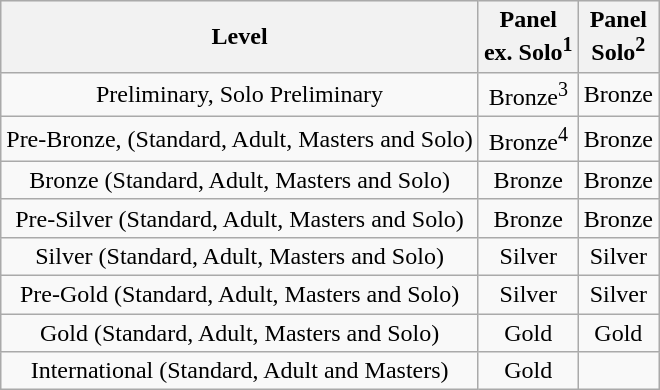<table class="wikitable" style="text-align: center;">
<tr style="background:#EFEFEF">
<th>Level</th>
<th>Panel<br>ex. Solo<sup>1</sup></th>
<th>Panel<br>Solo<sup>2</sup></th>
</tr>
<tr>
<td>Preliminary, Solo Preliminary</td>
<td>Bronze<sup>3</sup></td>
<td>Bronze</td>
</tr>
<tr>
<td>Pre-Bronze, (Standard, Adult, Masters and Solo)</td>
<td>Bronze<sup>4</sup></td>
<td>Bronze</td>
</tr>
<tr>
<td>Bronze (Standard, Adult, Masters and Solo)</td>
<td>Bronze</td>
<td>Bronze</td>
</tr>
<tr>
<td>Pre-Silver (Standard, Adult, Masters and Solo)</td>
<td>Bronze</td>
<td>Bronze</td>
</tr>
<tr>
<td>Silver (Standard, Adult, Masters and Solo)</td>
<td>Silver</td>
<td>Silver</td>
</tr>
<tr>
<td>Pre-Gold (Standard, Adult, Masters and Solo)</td>
<td>Silver</td>
<td>Silver</td>
</tr>
<tr>
<td>Gold (Standard, Adult, Masters and Solo)</td>
<td>Gold</td>
<td>Gold</td>
</tr>
<tr>
<td>International (Standard, Adult and Masters)</td>
<td>Gold</td>
<td></td>
</tr>
</table>
